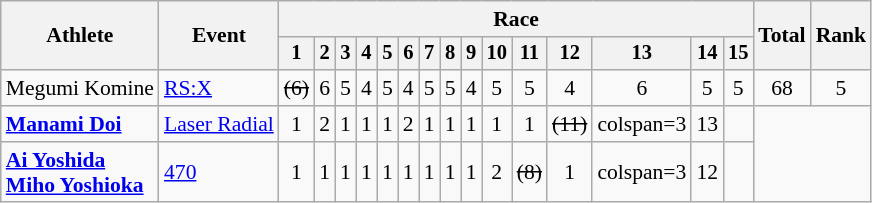<table class=wikitable style=font-size:90%;text-align:center>
<tr>
<th rowspan="2">Athlete</th>
<th rowspan="2">Event</th>
<th colspan=15>Race</th>
<th rowspan=2>Total</th>
<th rowspan=2>Rank</th>
</tr>
<tr style="font-size:95%">
<th>1</th>
<th>2</th>
<th>3</th>
<th>4</th>
<th>5</th>
<th>6</th>
<th>7</th>
<th>8</th>
<th>9</th>
<th>10</th>
<th>11</th>
<th>12</th>
<th>13</th>
<th>14</th>
<th>15</th>
</tr>
<tr>
<td style="text-align:left">Megumi Komine</td>
<td style="text-align:left"><a href='#'>RS:X</a></td>
<td><s>(6)</s></td>
<td>6</td>
<td>5</td>
<td>4</td>
<td>5</td>
<td>4</td>
<td>5</td>
<td>5</td>
<td>4</td>
<td>5</td>
<td>5</td>
<td>4</td>
<td>6</td>
<td>5</td>
<td>5</td>
<td>68</td>
<td>5</td>
</tr>
<tr>
<td style="text-align:left"><strong><a href='#'>Manami Doi</a></strong></td>
<td style="text-align:left"><a href='#'>Laser Radial</a></td>
<td>1</td>
<td>2</td>
<td>1</td>
<td>1</td>
<td>1</td>
<td>2</td>
<td>1</td>
<td>1</td>
<td>1</td>
<td>1</td>
<td>1</td>
<td><s>(11)</s><br></td>
<td>colspan=3 </td>
<td>13</td>
<td></td>
</tr>
<tr>
<td style="text-align:left"><strong><a href='#'>Ai Yoshida</a><br><a href='#'>Miho Yoshioka</a></strong></td>
<td style="text-align:left"><a href='#'>470</a></td>
<td>1</td>
<td>1</td>
<td>1</td>
<td>1</td>
<td>1</td>
<td>1</td>
<td>1</td>
<td>1</td>
<td>1</td>
<td>2</td>
<td><s>(8)</s><br></td>
<td>1</td>
<td>colspan=3 </td>
<td>12</td>
<td></td>
</tr>
</table>
